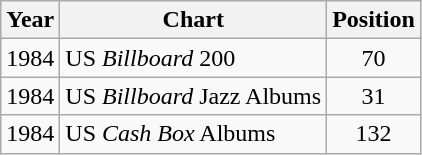<table class="wikitable">
<tr>
<th>Year</th>
<th>Chart</th>
<th>Position</th>
</tr>
<tr>
<td>1984</td>
<td>US <em>Billboard</em> 200</td>
<td align="center">70</td>
</tr>
<tr>
<td>1984</td>
<td>US <em>Billboard</em> Jazz Albums</td>
<td align="center">31</td>
</tr>
<tr>
<td>1984</td>
<td>US <em>Cash Box</em> Albums</td>
<td align="center">132</td>
</tr>
</table>
